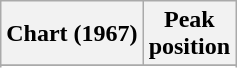<table class="wikitable sortable plainrowheaders" style="text-align:center">
<tr>
<th scope="col">Chart (1967)</th>
<th scope="col">Peak<br> position</th>
</tr>
<tr>
</tr>
<tr>
</tr>
</table>
